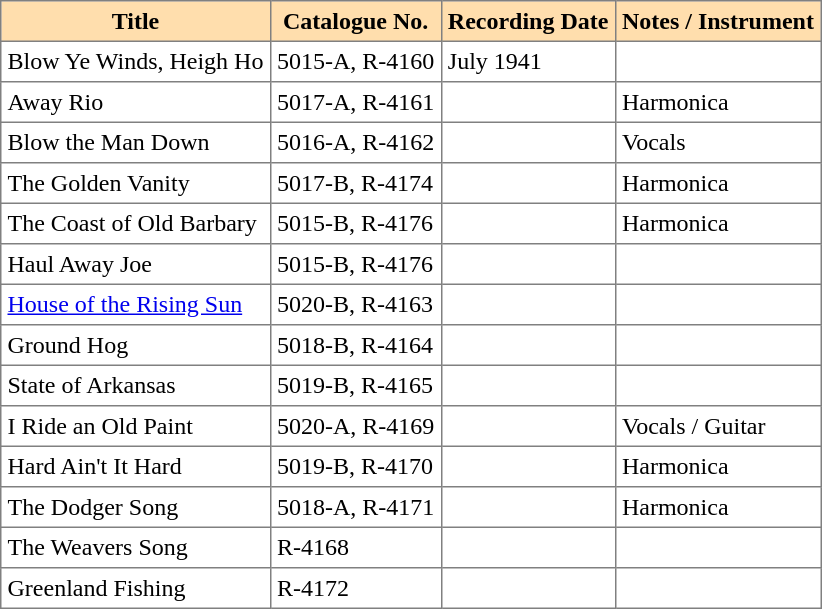<table border="2" cellspacing="0" cellpadding="4" rules="all" class="hintergrundfarbe1 rahmenfarbe1" style="margin:1em 1em 1em 0; border-style:solid; border-width:1px; border-collapse:collapse; empty-cells:show; ">
<tr bgcolor='#FFDEAD'>
<th>Title</th>
<th>Catalogue No.</th>
<th>Recording Date</th>
<th>Notes / Instrument</th>
</tr>
<tr --->
<td>Blow Ye Winds, Heigh Ho</td>
<td>5015-A, R-4160</td>
<td>July 1941</td>
<td></td>
</tr>
<tr --->
<td>Away Rio</td>
<td>5017-A, R-4161</td>
<td></td>
<td>Harmonica</td>
</tr>
<tr --->
<td>Blow the Man Down</td>
<td>5016-A, R-4162</td>
<td></td>
<td>Vocals</td>
</tr>
<tr --->
<td>The Golden Vanity</td>
<td>5017-B, R-4174</td>
<td></td>
<td>Harmonica</td>
</tr>
<tr --->
<td>The Coast of Old Barbary</td>
<td>5015-B, R-4176</td>
<td></td>
<td>Harmonica</td>
</tr>
<tr --->
<td>Haul Away Joe</td>
<td>5015-B, R-4176</td>
<td></td>
<td></td>
</tr>
<tr --->
<td><a href='#'>House of the Rising Sun</a></td>
<td>5020-B, R-4163</td>
<td></td>
<td></td>
</tr>
<tr --->
<td>Ground Hog</td>
<td>5018-B, R-4164</td>
<td></td>
<td></td>
</tr>
<tr --->
<td>State of Arkansas</td>
<td>5019-B, R-4165</td>
<td></td>
<td></td>
</tr>
<tr --->
<td>I Ride an Old Paint</td>
<td>5020-A, R-4169</td>
<td></td>
<td>Vocals / Guitar</td>
</tr>
<tr --->
<td>Hard Ain't It Hard</td>
<td>5019-B, R-4170</td>
<td></td>
<td>Harmonica</td>
</tr>
<tr --->
<td>The Dodger Song</td>
<td>5018-A, R-4171</td>
<td></td>
<td>Harmonica</td>
</tr>
<tr --->
<td>The Weavers Song</td>
<td>R-4168</td>
<td></td>
<td></td>
</tr>
<tr --->
<td>Greenland Fishing</td>
<td>R-4172</td>
<td></td>
<td></td>
</tr>
</table>
